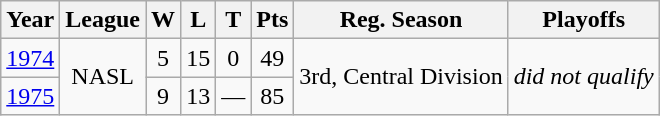<table class="wikitable" style="text-align:center">
<tr>
<th>Year</th>
<th>League</th>
<th>W</th>
<th>L</th>
<th>T</th>
<th>Pts</th>
<th>Reg. Season</th>
<th>Playoffs</th>
</tr>
<tr>
<td><a href='#'>1974</a></td>
<td rowspan=2>NASL</td>
<td>5</td>
<td>15</td>
<td>0</td>
<td>49</td>
<td rowspan=2>3rd, Central Division</td>
<td rowspan=2><em>did not qualify</em></td>
</tr>
<tr>
<td><a href='#'>1975</a></td>
<td>9</td>
<td>13</td>
<td>—</td>
<td>85</td>
</tr>
</table>
